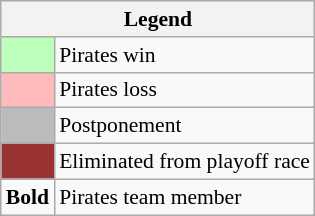<table class="wikitable" style="font-size:90%">
<tr>
<th colspan="2">Legend</th>
</tr>
<tr>
<td bgcolor="#bbffbb"> </td>
<td>Pirates win</td>
</tr>
<tr>
<td bgcolor="#ffbbbb"> </td>
<td>Pirates loss</td>
</tr>
<tr>
<td bgcolor="#bbbbbb"> </td>
<td>Postponement</td>
</tr>
<tr>
<td bgcolor="#993333"> </td>
<td>Eliminated from playoff race</td>
</tr>
<tr>
<td><strong>Bold</strong></td>
<td>Pirates team member</td>
</tr>
</table>
